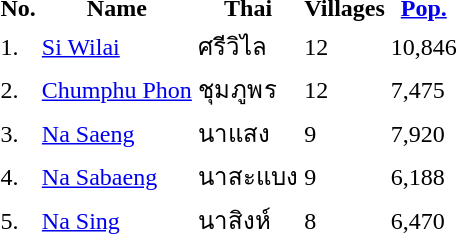<table>
<tr>
<th>No.</th>
<th>Name</th>
<th>Thai</th>
<th>Villages</th>
<th><a href='#'>Pop.</a></th>
</tr>
<tr>
<td>1.</td>
<td><a href='#'>Si Wilai</a></td>
<td>ศรีวิไล</td>
<td>12</td>
<td>10,846</td>
</tr>
<tr>
<td>2.</td>
<td><a href='#'>Chumphu Phon</a></td>
<td>ชุมภูพร</td>
<td>12</td>
<td>7,475</td>
</tr>
<tr>
<td>3.</td>
<td><a href='#'>Na Saeng</a></td>
<td>นาแสง</td>
<td>9</td>
<td>7,920</td>
</tr>
<tr>
<td>4.</td>
<td><a href='#'>Na Sabaeng</a></td>
<td>นาสะแบง</td>
<td>9</td>
<td>6,188</td>
</tr>
<tr>
<td>5.</td>
<td><a href='#'>Na Sing</a></td>
<td>นาสิงห์</td>
<td>8</td>
<td>6,470</td>
</tr>
</table>
